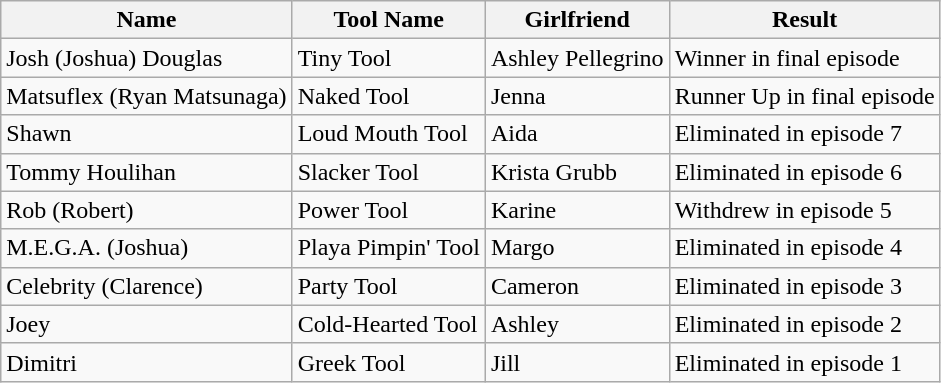<table class="wikitable sortable">
<tr>
<th>Name</th>
<th>Tool Name</th>
<th>Girlfriend</th>
<th>Result</th>
</tr>
<tr>
<td>Josh (Joshua) Douglas</td>
<td>Tiny Tool</td>
<td>Ashley Pellegrino</td>
<td>Winner in final episode</td>
</tr>
<tr>
<td>Matsuflex (Ryan Matsunaga)</td>
<td>Naked Tool</td>
<td>Jenna</td>
<td>Runner Up in final episode</td>
</tr>
<tr>
<td>Shawn</td>
<td>Loud Mouth Tool</td>
<td>Aida</td>
<td>Eliminated in episode 7</td>
</tr>
<tr>
<td>Tommy Houlihan</td>
<td>Slacker Tool</td>
<td>Krista Grubb</td>
<td>Eliminated in episode 6</td>
</tr>
<tr>
<td>Rob (Robert)</td>
<td>Power Tool</td>
<td>Karine</td>
<td>Withdrew in episode 5</td>
</tr>
<tr>
<td>M.E.G.A. (Joshua)</td>
<td>Playa Pimpin' Tool</td>
<td>Margo</td>
<td>Eliminated in episode 4</td>
</tr>
<tr>
<td>Celebrity (Clarence)</td>
<td>Party Tool</td>
<td>Cameron</td>
<td>Eliminated in episode 3</td>
</tr>
<tr>
<td>Joey</td>
<td>Cold-Hearted Tool</td>
<td>Ashley</td>
<td>Eliminated in episode 2</td>
</tr>
<tr>
<td>Dimitri</td>
<td>Greek Tool</td>
<td>Jill</td>
<td>Eliminated in episode 1</td>
</tr>
</table>
